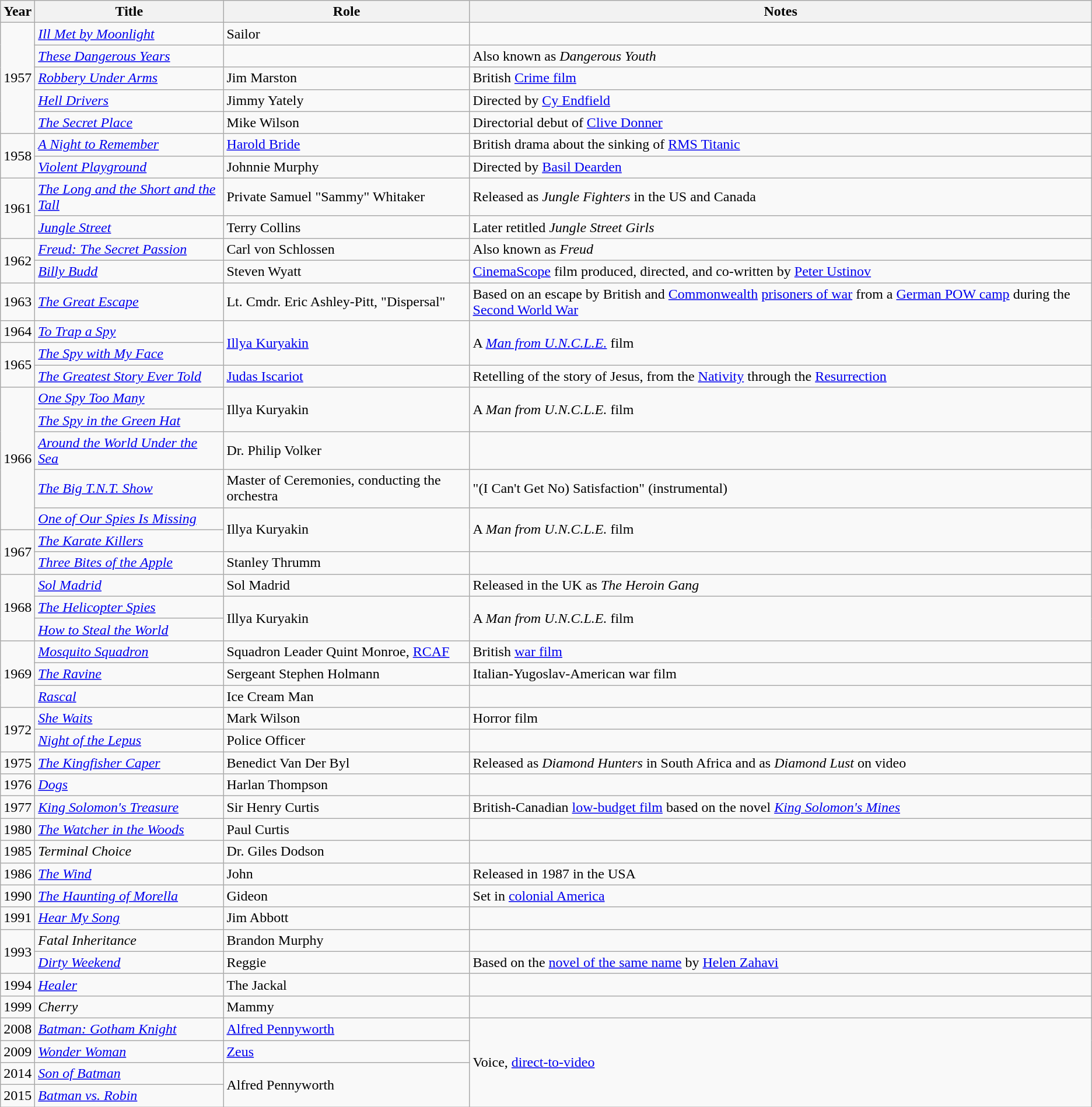<table class=wikitable>
<tr>
<th>Year</th>
<th>Title</th>
<th>Role</th>
<th>Notes</th>
</tr>
<tr>
<td rowspan="5">1957</td>
<td><em><a href='#'>Ill Met by Moonlight</a></em></td>
<td>Sailor</td>
<td></td>
</tr>
<tr>
<td><em><a href='#'>These Dangerous Years</a></em></td>
<td></td>
<td>Also known as <em>Dangerous Youth</em></td>
</tr>
<tr>
<td><em><a href='#'>Robbery Under Arms</a></em></td>
<td>Jim Marston</td>
<td>British <a href='#'>Crime film</a></td>
</tr>
<tr>
<td><em><a href='#'>Hell Drivers</a></em></td>
<td>Jimmy Yately</td>
<td>Directed by <a href='#'>Cy Endfield</a></td>
</tr>
<tr>
<td><em><a href='#'>The Secret Place</a></em></td>
<td>Mike Wilson</td>
<td>Directorial debut of <a href='#'>Clive Donner</a></td>
</tr>
<tr>
<td rowspan="2">1958</td>
<td><em><a href='#'>A Night to Remember</a></em></td>
<td><a href='#'>Harold Bride</a></td>
<td>British drama about the sinking of <a href='#'>RMS Titanic</a></td>
</tr>
<tr>
<td><em><a href='#'>Violent Playground</a></em></td>
<td>Johnnie Murphy</td>
<td>Directed by <a href='#'>Basil Dearden</a></td>
</tr>
<tr>
<td rowspan="2">1961</td>
<td><em><a href='#'>The Long and the Short and the Tall</a></em></td>
<td>Private Samuel "Sammy" Whitaker</td>
<td>Released as <em>Jungle Fighters</em> in the US and Canada</td>
</tr>
<tr>
<td><em><a href='#'>Jungle Street</a></em></td>
<td>Terry Collins</td>
<td>Later retitled <em>Jungle Street Girls</em></td>
</tr>
<tr>
<td rowspan="2">1962</td>
<td><em><a href='#'>Freud: The Secret Passion</a></em></td>
<td>Carl von Schlossen</td>
<td>Also known as <em>Freud</em></td>
</tr>
<tr>
<td><em><a href='#'>Billy Budd</a></em></td>
<td>Steven Wyatt</td>
<td><a href='#'>CinemaScope</a> film produced, directed, and co-written by <a href='#'>Peter Ustinov</a></td>
</tr>
<tr>
<td>1963</td>
<td><em><a href='#'>The Great Escape</a></em></td>
<td>Lt. Cmdr. Eric Ashley-Pitt, "Dispersal"</td>
<td>Based on an escape by British and <a href='#'>Commonwealth</a> <a href='#'>prisoners of war</a> from a <a href='#'>German POW camp</a> during the <a href='#'>Second World War</a></td>
</tr>
<tr>
<td>1964</td>
<td><em><a href='#'>To Trap a Spy</a></em></td>
<td rowspan="2"><a href='#'>Illya Kuryakin</a></td>
<td rowspan="2">A <em><a href='#'>Man from U.N.C.L.E.</a></em> film</td>
</tr>
<tr>
<td rowspan="2">1965</td>
<td><em><a href='#'>The Spy with My Face</a></em></td>
</tr>
<tr>
<td><em><a href='#'>The Greatest Story Ever Told</a></em></td>
<td><a href='#'>Judas Iscariot</a></td>
<td>Retelling of the story of Jesus, from the <a href='#'>Nativity</a> through the <a href='#'>Resurrection</a></td>
</tr>
<tr>
<td rowspan="5">1966</td>
<td><em><a href='#'>One Spy Too Many</a></em></td>
<td rowspan="2">Illya Kuryakin</td>
<td rowspan="2">A <em>Man from U.N.C.L.E.</em> film</td>
</tr>
<tr>
<td><em><a href='#'>The Spy in the Green Hat</a></em></td>
</tr>
<tr>
<td><em><a href='#'>Around the World Under the Sea</a></em></td>
<td>Dr. Philip Volker</td>
<td></td>
</tr>
<tr>
<td><em><a href='#'>The Big T.N.T. Show</a></em></td>
<td>Master of Ceremonies, conducting the orchestra</td>
<td>"(I Can't Get No) Satisfaction" (instrumental)</td>
</tr>
<tr>
<td><em><a href='#'>One of Our Spies Is Missing</a></em></td>
<td rowspan="2">Illya Kuryakin</td>
<td rowspan="2">A <em>Man from U.N.C.L.E.</em> film</td>
</tr>
<tr>
<td rowspan="2">1967</td>
<td><em><a href='#'>The Karate Killers</a></em></td>
</tr>
<tr>
<td><em><a href='#'>Three Bites of the Apple</a></em></td>
<td>Stanley Thrumm</td>
<td></td>
</tr>
<tr>
<td rowspan="3">1968</td>
<td><em><a href='#'>Sol Madrid</a></em></td>
<td>Sol Madrid</td>
<td>Released in the UK as <em>The Heroin Gang</em></td>
</tr>
<tr>
<td><em><a href='#'>The Helicopter Spies</a></em></td>
<td rowspan="2">Illya Kuryakin</td>
<td rowspan="2">A <em>Man from U.N.C.L.E.</em> film</td>
</tr>
<tr>
<td><em><a href='#'>How to Steal the World</a></em></td>
</tr>
<tr>
<td rowspan="3">1969</td>
<td><em><a href='#'>Mosquito Squadron</a></em></td>
<td>Squadron Leader Quint Monroe, <a href='#'>RCAF</a></td>
<td>British <a href='#'>war film</a></td>
</tr>
<tr>
<td><em><a href='#'>The Ravine</a></em></td>
<td>Sergeant Stephen Holmann</td>
<td>Italian-Yugoslav-American war film</td>
</tr>
<tr>
<td><em><a href='#'>Rascal</a></em></td>
<td>Ice Cream Man</td>
<td></td>
</tr>
<tr>
<td rowspan="2">1972</td>
<td><em><a href='#'>She Waits</a></em></td>
<td>Mark Wilson</td>
<td>Horror film</td>
</tr>
<tr>
<td><em><a href='#'>Night of the Lepus</a></em></td>
<td>Police Officer</td>
</tr>
<tr>
<td>1975</td>
<td><em><a href='#'>The Kingfisher Caper</a></em></td>
<td>Benedict Van Der Byl</td>
<td>Released as <em>Diamond Hunters</em> in South Africa and as <em>Diamond Lust</em> on video</td>
</tr>
<tr>
<td>1976</td>
<td><em><a href='#'>Dogs</a></em></td>
<td>Harlan Thompson</td>
<td></td>
</tr>
<tr>
<td>1977</td>
<td><em><a href='#'>King Solomon's Treasure</a></em></td>
<td>Sir Henry Curtis</td>
<td>British-Canadian <a href='#'>low-budget film</a> based on the novel <em><a href='#'>King Solomon's Mines</a></em></td>
</tr>
<tr>
<td>1980</td>
<td><em><a href='#'>The Watcher in the Woods</a></em></td>
<td>Paul Curtis</td>
<td></td>
</tr>
<tr>
<td>1985</td>
<td><em>Terminal Choice</em></td>
<td>Dr. Giles Dodson</td>
<td></td>
</tr>
<tr>
<td>1986</td>
<td><em><a href='#'>The Wind</a></em></td>
<td>John</td>
<td>Released in 1987 in the USA</td>
</tr>
<tr>
<td>1990</td>
<td><em><a href='#'>The Haunting of Morella</a></em></td>
<td>Gideon</td>
<td>Set in <a href='#'>colonial America</a></td>
</tr>
<tr>
<td>1991</td>
<td><em><a href='#'>Hear My Song</a></em></td>
<td>Jim Abbott</td>
<td></td>
</tr>
<tr>
<td rowspan="2">1993</td>
<td><em>Fatal Inheritance</em></td>
<td>Brandon Murphy</td>
<td></td>
</tr>
<tr>
<td><em><a href='#'>Dirty Weekend</a></em></td>
<td>Reggie</td>
<td>Based on the <a href='#'>novel of the same name</a> by <a href='#'>Helen Zahavi</a></td>
</tr>
<tr>
<td>1994</td>
<td><em><a href='#'>Healer</a></em></td>
<td>The Jackal</td>
<td></td>
</tr>
<tr>
<td>1999</td>
<td><em>Cherry</em></td>
<td>Mammy</td>
<td></td>
</tr>
<tr>
<td>2008</td>
<td><em><a href='#'>Batman: Gotham Knight</a></em></td>
<td><a href='#'>Alfred Pennyworth</a></td>
<td rowspan="4">Voice, <a href='#'>direct-to-video</a></td>
</tr>
<tr>
<td>2009</td>
<td><em><a href='#'>Wonder Woman</a></em></td>
<td><a href='#'>Zeus</a></td>
</tr>
<tr>
<td>2014</td>
<td><em><a href='#'>Son of Batman</a></em></td>
<td rowspan="2">Alfred Pennyworth</td>
</tr>
<tr>
<td>2015</td>
<td><em><a href='#'>Batman vs. Robin</a></em></td>
</tr>
</table>
